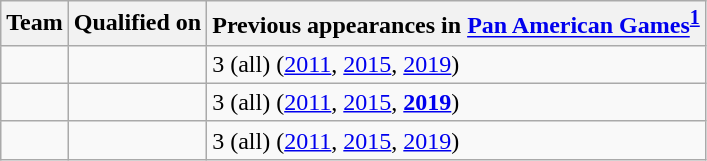<table class="wikitable sortable">
<tr>
<th>Team</th>
<th>Qualified on</th>
<th data-sort-type="number">Previous appearances in <a href='#'>Pan American Games</a><sup><a href='#'>1</a></sup></th>
</tr>
<tr>
<td></td>
<td></td>
<td>3 (all) (<a href='#'>2011</a>, <a href='#'>2015</a>, <a href='#'>2019</a>)</td>
</tr>
<tr>
<td></td>
<td></td>
<td>3 (all) (<a href='#'>2011</a>, <a href='#'>2015</a>, <strong><a href='#'>2019</a></strong>)</td>
</tr>
<tr>
<td></td>
<td></td>
<td>3 (all) (<a href='#'>2011</a>, <a href='#'>2015</a>, <a href='#'>2019</a>)</td>
</tr>
</table>
